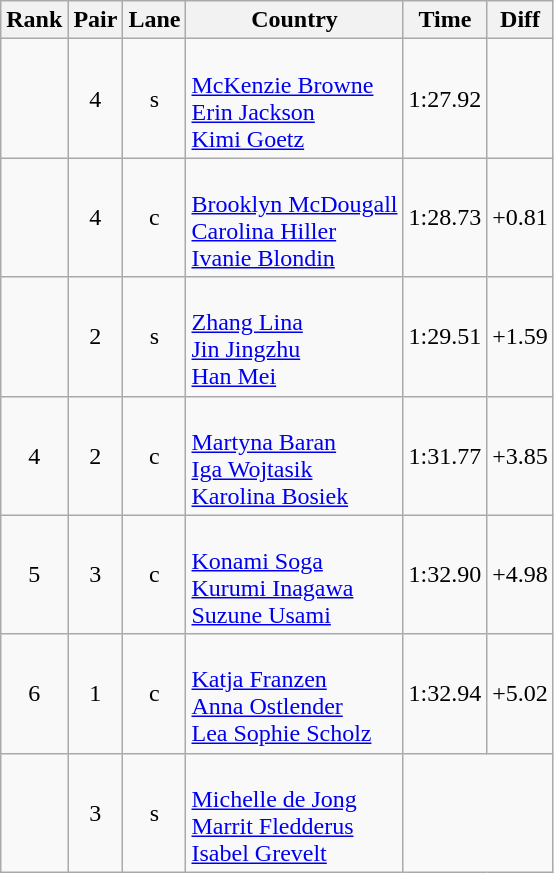<table class="wikitable sortable" style="text-align:center">
<tr>
<th>Rank</th>
<th>Pair</th>
<th>Lane</th>
<th>Country</th>
<th>Time</th>
<th>Diff</th>
</tr>
<tr>
<td></td>
<td>4</td>
<td>s</td>
<td align=left><br><a href='#'>McKenzie Browne</a><br><a href='#'>Erin Jackson</a><br><a href='#'>Kimi Goetz</a></td>
<td>1:27.92</td>
<td></td>
</tr>
<tr>
<td></td>
<td>4</td>
<td>c</td>
<td align=left><br><a href='#'>Brooklyn McDougall</a><br><a href='#'>Carolina Hiller</a><br><a href='#'>Ivanie Blondin</a></td>
<td>1:28.73</td>
<td>+0.81</td>
</tr>
<tr>
<td></td>
<td>2</td>
<td>s</td>
<td align=left><br><a href='#'>Zhang Lina</a><br><a href='#'>Jin Jingzhu</a><br><a href='#'>Han Mei</a></td>
<td>1:29.51</td>
<td>+1.59</td>
</tr>
<tr>
<td>4</td>
<td>2</td>
<td>c</td>
<td align=left><br><a href='#'>Martyna Baran</a><br><a href='#'>Iga Wojtasik</a><br><a href='#'>Karolina Bosiek</a></td>
<td>1:31.77</td>
<td>+3.85</td>
</tr>
<tr>
<td>5</td>
<td>3</td>
<td>c</td>
<td align=left><br><a href='#'>Konami Soga</a><br><a href='#'>Kurumi Inagawa</a><br><a href='#'>Suzune Usami</a></td>
<td>1:32.90</td>
<td>+4.98</td>
</tr>
<tr>
<td>6</td>
<td>1</td>
<td>c</td>
<td align=left><br><a href='#'>Katja Franzen</a><br><a href='#'>Anna Ostlender</a><br><a href='#'>Lea Sophie Scholz</a></td>
<td>1:32.94</td>
<td>+5.02</td>
</tr>
<tr>
<td></td>
<td>3</td>
<td>s</td>
<td align=left><br><a href='#'>Michelle de Jong</a><br><a href='#'>Marrit Fledderus</a><br><a href='#'>Isabel Grevelt</a></td>
<td colspan="2"></td>
</tr>
</table>
